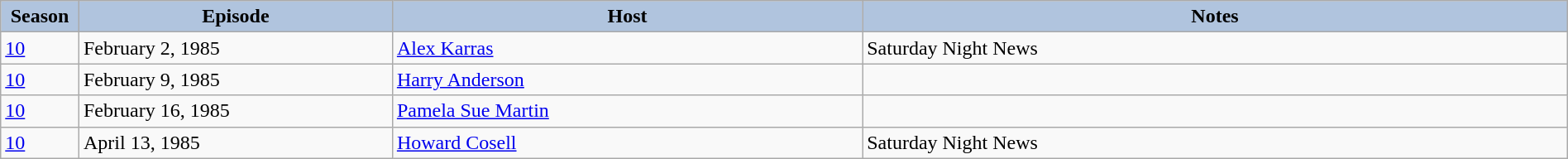<table class="wikitable" style="width:100%;">
<tr>
<th style="background:#B0C4DE;" width="5%">Season</th>
<th style="background:#B0C4DE;" width="20%">Episode</th>
<th style="background:#B0C4DE;" width="30%">Host</th>
<th style="background:#B0C4DE;" width="45%">Notes</th>
</tr>
<tr>
<td><a href='#'>10</a></td>
<td>February 2, 1985</td>
<td><a href='#'>Alex Karras</a></td>
<td>Saturday Night News</td>
</tr>
<tr>
<td><a href='#'>10</a></td>
<td>February 9, 1985</td>
<td><a href='#'>Harry Anderson</a></td>
<td></td>
</tr>
<tr>
<td><a href='#'>10</a></td>
<td>February 16, 1985</td>
<td><a href='#'>Pamela Sue Martin</a></td>
<td></td>
</tr>
<tr>
<td><a href='#'>10</a></td>
<td>April 13, 1985</td>
<td><a href='#'>Howard Cosell</a></td>
<td>Saturday Night News</td>
</tr>
</table>
